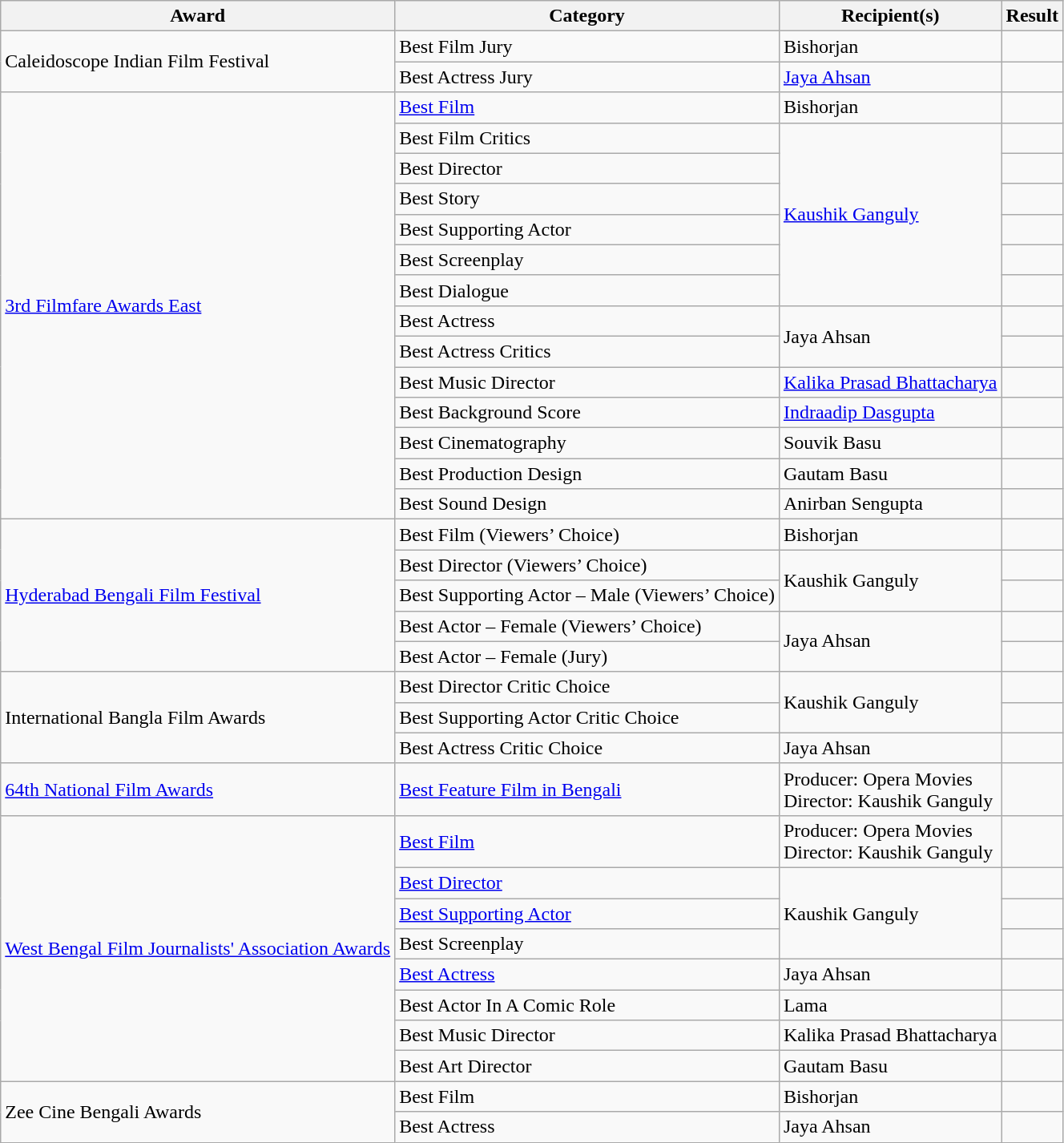<table class="wikitable plainrowheaders sortable">
<tr>
<th>Award</th>
<th>Category</th>
<th>Recipient(s)</th>
<th>Result</th>
</tr>
<tr>
<td rowspan="2">Caleidoscope Indian Film Festival</td>
<td>Best Film Jury</td>
<td>Bishorjan</td>
<td></td>
</tr>
<tr>
<td>Best Actress Jury</td>
<td><a href='#'>Jaya Ahsan</a></td>
<td></td>
</tr>
<tr>
<td rowspan="14"><a href='#'>3rd Filmfare Awards East</a></td>
<td><a href='#'>Best Film</a></td>
<td>Bishorjan</td>
<td></td>
</tr>
<tr>
<td>Best Film Critics</td>
<td rowspan="6"><a href='#'>Kaushik Ganguly</a></td>
<td></td>
</tr>
<tr>
<td>Best Director</td>
<td></td>
</tr>
<tr>
<td>Best Story</td>
<td></td>
</tr>
<tr>
<td>Best Supporting Actor</td>
<td></td>
</tr>
<tr>
<td>Best Screenplay</td>
<td></td>
</tr>
<tr>
<td>Best Dialogue</td>
<td></td>
</tr>
<tr>
<td>Best Actress</td>
<td rowspan="2">Jaya Ahsan</td>
<td></td>
</tr>
<tr>
<td>Best Actress Critics</td>
<td></td>
</tr>
<tr>
<td>Best Music Director</td>
<td><a href='#'>Kalika Prasad Bhattacharya</a></td>
<td></td>
</tr>
<tr>
<td>Best Background Score</td>
<td><a href='#'>Indraadip Dasgupta</a></td>
<td></td>
</tr>
<tr>
<td>Best Cinematography</td>
<td>Souvik Basu</td>
<td></td>
</tr>
<tr>
<td>Best Production Design</td>
<td>Gautam Basu</td>
<td></td>
</tr>
<tr>
<td>Best Sound Design</td>
<td>Anirban Sengupta</td>
<td></td>
</tr>
<tr>
<td rowspan="5"><a href='#'>Hyderabad Bengali Film Festival</a></td>
<td>Best Film (Viewers’ Choice)</td>
<td>Bishorjan</td>
<td></td>
</tr>
<tr>
<td>Best Director (Viewers’ Choice)</td>
<td rowspan="2">Kaushik Ganguly</td>
<td></td>
</tr>
<tr>
<td>Best Supporting Actor – Male (Viewers’ Choice)</td>
<td></td>
</tr>
<tr>
<td>Best Actor – Female (Viewers’ Choice)</td>
<td rowspan="2">Jaya Ahsan</td>
<td></td>
</tr>
<tr>
<td>Best Actor – Female (Jury)</td>
<td></td>
</tr>
<tr>
<td rowspan="3">International Bangla Film Awards</td>
<td>Best Director Critic Choice</td>
<td rowspan="2">Kaushik Ganguly</td>
<td></td>
</tr>
<tr>
<td>Best Supporting Actor Critic Choice</td>
<td></td>
</tr>
<tr>
<td>Best Actress Critic Choice</td>
<td>Jaya Ahsan</td>
<td></td>
</tr>
<tr>
<td><a href='#'>64th National Film Awards</a></td>
<td><a href='#'>Best Feature Film in Bengali</a></td>
<td>Producer: Opera Movies<br>Director: Kaushik Ganguly</td>
<td></td>
</tr>
<tr>
<td rowspan="8"><a href='#'>West Bengal Film Journalists' Association Awards</a></td>
<td><a href='#'>Best Film</a></td>
<td>Producer: Opera Movies<br>Director: Kaushik Ganguly</td>
<td></td>
</tr>
<tr>
<td><a href='#'>Best Director</a></td>
<td rowspan="3">Kaushik Ganguly</td>
<td></td>
</tr>
<tr>
<td><a href='#'>Best Supporting Actor</a></td>
<td></td>
</tr>
<tr>
<td>Best Screenplay</td>
<td></td>
</tr>
<tr>
<td><a href='#'>Best Actress</a></td>
<td>Jaya Ahsan</td>
<td></td>
</tr>
<tr>
<td>Best Actor In A Comic Role</td>
<td>Lama</td>
<td></td>
</tr>
<tr>
<td>Best Music Director</td>
<td>Kalika Prasad Bhattacharya</td>
<td></td>
</tr>
<tr>
<td>Best Art Director</td>
<td>Gautam Basu</td>
<td></td>
</tr>
<tr>
<td rowspan="2">Zee Cine Bengali Awards</td>
<td>Best Film</td>
<td>Bishorjan</td>
<td></td>
</tr>
<tr>
<td>Best Actress</td>
<td>Jaya Ahsan</td>
<td></td>
</tr>
</table>
